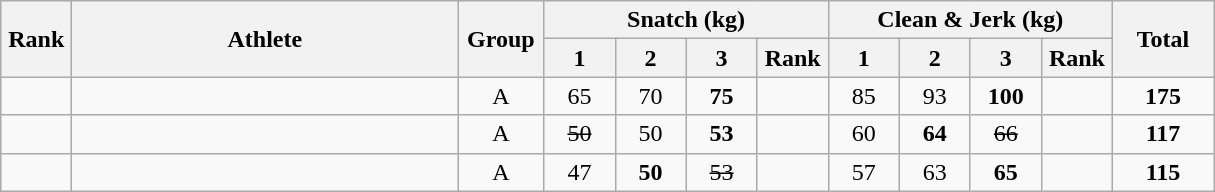<table class = "wikitable" style="text-align:center;">
<tr>
<th rowspan=2 width=40>Rank</th>
<th rowspan=2 width=250>Athlete</th>
<th rowspan=2 width=50>Group</th>
<th colspan=4>Snatch (kg)</th>
<th colspan=4>Clean & Jerk (kg)</th>
<th rowspan=2 width=60>Total</th>
</tr>
<tr>
<th width=40>1</th>
<th width=40>2</th>
<th width=40>3</th>
<th width=40>Rank</th>
<th width=40>1</th>
<th width=40>2</th>
<th width=40>3</th>
<th width=40>Rank</th>
</tr>
<tr>
<td></td>
<td align=left></td>
<td>A</td>
<td>65</td>
<td>70</td>
<td><strong>75</strong></td>
<td></td>
<td>85</td>
<td>93</td>
<td><strong>100</strong></td>
<td></td>
<td><strong>175</strong></td>
</tr>
<tr>
<td></td>
<td align=left></td>
<td>A</td>
<td><s>50</s></td>
<td>50</td>
<td><strong>53</strong></td>
<td></td>
<td>60</td>
<td><strong>64</strong></td>
<td><s>66</s></td>
<td></td>
<td><strong>117</strong></td>
</tr>
<tr>
<td></td>
<td align=left></td>
<td>A</td>
<td>47</td>
<td><strong>50</strong></td>
<td><s>53</s></td>
<td></td>
<td>57</td>
<td>63</td>
<td><strong>65</strong></td>
<td></td>
<td><strong>115</strong></td>
</tr>
</table>
